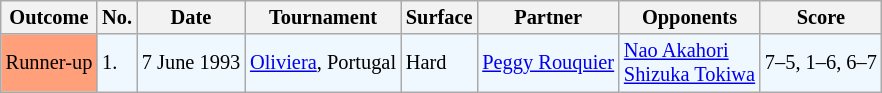<table class="wikitable" style="font-size:85%">
<tr>
<th>Outcome</th>
<th>No.</th>
<th>Date</th>
<th>Tournament</th>
<th>Surface</th>
<th>Partner</th>
<th>Opponents</th>
<th>Score</th>
</tr>
<tr style="background:#f0f8ff;">
<td bgcolor="FFA07A">Runner-up</td>
<td>1.</td>
<td>7 June 1993</td>
<td><a href='#'>Oliviera</a>, Portugal</td>
<td>Hard</td>
<td> <a href='#'>Peggy Rouquier</a></td>
<td> <a href='#'>Nao Akahori</a> <br>  <a href='#'>Shizuka Tokiwa</a></td>
<td>7–5, 1–6, 6–7</td>
</tr>
</table>
